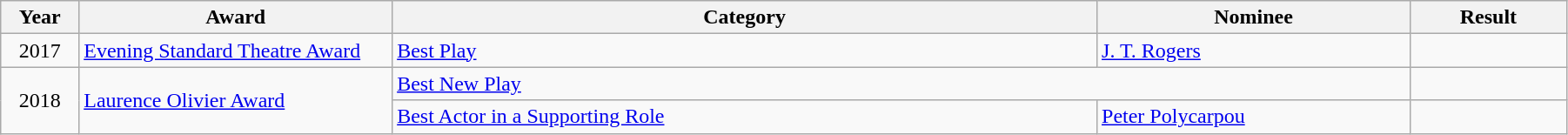<table class="wikitable" width="95%">
<tr>
<th width="5%">Year</th>
<th width="20%">Award</th>
<th width="45%">Category</th>
<th width="20%">Nominee</th>
<th width="10%">Result</th>
</tr>
<tr>
<td style="text-align: center;">2017</td>
<td><a href='#'>Evening Standard Theatre Award</a></td>
<td><a href='#'>Best Play</a></td>
<td><a href='#'>J. T. Rogers</a></td>
<td></td>
</tr>
<tr>
<td rowspan="2" style="text-align: center;">2018</td>
<td rowspan="2"><a href='#'>Laurence Olivier Award</a></td>
<td colspan="2"><a href='#'>Best New Play</a></td>
<td></td>
</tr>
<tr>
<td><a href='#'>Best Actor in a Supporting Role</a></td>
<td><a href='#'>Peter Polycarpou</a></td>
<td></td>
</tr>
</table>
